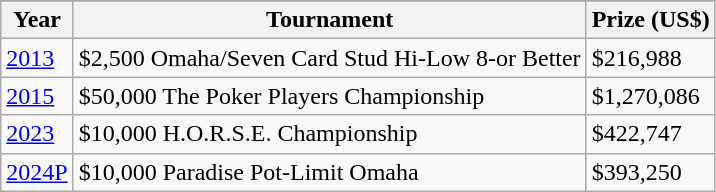<table class="wikitable">
<tr>
</tr>
<tr>
<th>Year</th>
<th>Tournament</th>
<th>Prize (US$)</th>
</tr>
<tr>
<td><a href='#'>2013</a></td>
<td>$2,500 Omaha/Seven Card Stud Hi-Low 8-or Better</td>
<td>$216,988</td>
</tr>
<tr>
<td><a href='#'>2015</a></td>
<td>$50,000 The Poker Players Championship</td>
<td>$1,270,086</td>
</tr>
<tr>
<td><a href='#'>2023</a></td>
<td>$10,000 H.O.R.S.E. Championship</td>
<td>$422,747</td>
</tr>
<tr>
<td><a href='#'>2024P</a></td>
<td>$10,000 Paradise Pot-Limit Omaha</td>
<td>$393,250</td>
</tr>
</table>
